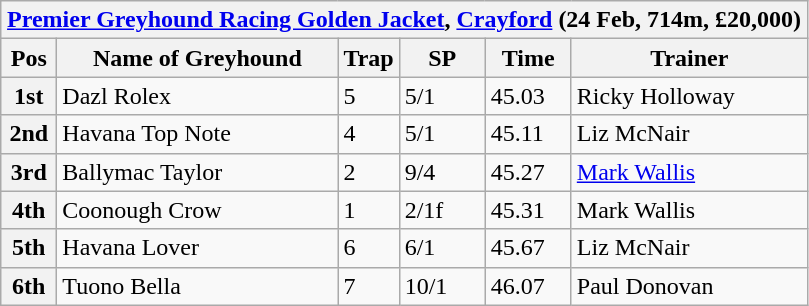<table class="wikitable">
<tr>
<th colspan="6"><a href='#'>Premier Greyhound Racing Golden Jacket</a>, <a href='#'>Crayford</a> (24 Feb, 714m, £20,000)</th>
</tr>
<tr>
<th width=30>Pos</th>
<th width=180>Name of Greyhound</th>
<th width=30>Trap</th>
<th width=50>SP</th>
<th width=50>Time</th>
<th width=150>Trainer</th>
</tr>
<tr>
<th>1st</th>
<td>Dazl Rolex</td>
<td>5</td>
<td>5/1</td>
<td>45.03</td>
<td>Ricky Holloway</td>
</tr>
<tr>
<th>2nd</th>
<td>Havana Top Note</td>
<td>4</td>
<td>5/1</td>
<td>45.11</td>
<td>Liz McNair</td>
</tr>
<tr>
<th>3rd</th>
<td>Ballymac Taylor</td>
<td>2</td>
<td>9/4</td>
<td>45.27</td>
<td><a href='#'>Mark Wallis</a></td>
</tr>
<tr>
<th>4th</th>
<td>Coonough Crow</td>
<td>1</td>
<td>2/1f</td>
<td>45.31</td>
<td>Mark Wallis</td>
</tr>
<tr>
<th>5th</th>
<td>Havana Lover</td>
<td>6</td>
<td>6/1</td>
<td>45.67</td>
<td>Liz McNair</td>
</tr>
<tr>
<th>6th</th>
<td>Tuono Bella</td>
<td>7</td>
<td>10/1</td>
<td>46.07</td>
<td>Paul Donovan</td>
</tr>
</table>
